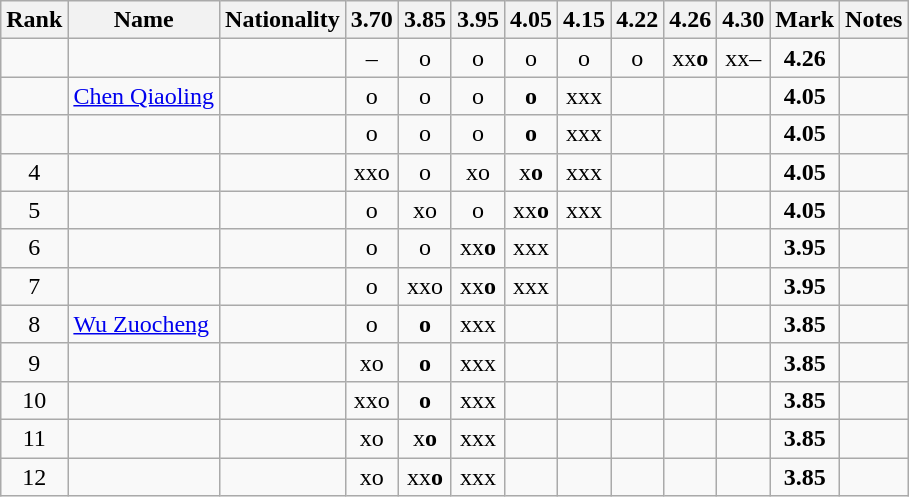<table class="wikitable sortable" style="text-align:center">
<tr>
<th>Rank</th>
<th>Name</th>
<th>Nationality</th>
<th>3.70</th>
<th>3.85</th>
<th>3.95</th>
<th>4.05</th>
<th>4.15</th>
<th>4.22</th>
<th>4.26</th>
<th>4.30</th>
<th>Mark</th>
<th>Notes</th>
</tr>
<tr>
<td></td>
<td align=left></td>
<td align=left></td>
<td>–</td>
<td>o</td>
<td>o</td>
<td>o</td>
<td>o</td>
<td>o</td>
<td>xx<strong>o</strong></td>
<td>xx–</td>
<td><strong>4.26</strong></td>
<td></td>
</tr>
<tr>
<td></td>
<td align=left><a href='#'>Chen Qiaoling</a></td>
<td align=left></td>
<td>o</td>
<td>o</td>
<td>o</td>
<td><strong>o</strong></td>
<td>xxx</td>
<td></td>
<td></td>
<td></td>
<td><strong>4.05</strong></td>
<td></td>
</tr>
<tr>
<td></td>
<td align=left></td>
<td align=left></td>
<td>o</td>
<td>o</td>
<td>o</td>
<td><strong>o</strong></td>
<td>xxx</td>
<td></td>
<td></td>
<td></td>
<td><strong>4.05</strong></td>
<td></td>
</tr>
<tr>
<td>4</td>
<td align=left></td>
<td align=left></td>
<td>xxo</td>
<td>o</td>
<td>xo</td>
<td>x<strong>o</strong></td>
<td>xxx</td>
<td></td>
<td></td>
<td></td>
<td><strong>4.05</strong></td>
<td></td>
</tr>
<tr>
<td>5</td>
<td align=left></td>
<td align=left></td>
<td>o</td>
<td>xo</td>
<td>o</td>
<td>xx<strong>o</strong></td>
<td>xxx</td>
<td></td>
<td></td>
<td></td>
<td><strong>4.05</strong></td>
<td></td>
</tr>
<tr>
<td>6</td>
<td align=left></td>
<td align=left></td>
<td>o</td>
<td>o</td>
<td>xx<strong>o</strong></td>
<td>xxx</td>
<td></td>
<td></td>
<td></td>
<td></td>
<td><strong>3.95</strong></td>
<td></td>
</tr>
<tr>
<td>7</td>
<td align=left></td>
<td align=left></td>
<td>o</td>
<td>xxo</td>
<td>xx<strong>o</strong></td>
<td>xxx</td>
<td></td>
<td></td>
<td></td>
<td></td>
<td><strong>3.95</strong></td>
<td></td>
</tr>
<tr>
<td>8</td>
<td align=left><a href='#'>Wu Zuocheng</a></td>
<td align=left></td>
<td>o</td>
<td><strong>o</strong></td>
<td>xxx</td>
<td></td>
<td></td>
<td></td>
<td></td>
<td></td>
<td><strong>3.85</strong></td>
<td></td>
</tr>
<tr>
<td>9</td>
<td align=left></td>
<td align=left></td>
<td>xo</td>
<td><strong>o</strong></td>
<td>xxx</td>
<td></td>
<td></td>
<td></td>
<td></td>
<td></td>
<td><strong>3.85</strong></td>
<td></td>
</tr>
<tr>
<td>10</td>
<td align=left></td>
<td align=left></td>
<td>xxo</td>
<td><strong>o</strong></td>
<td>xxx</td>
<td></td>
<td></td>
<td></td>
<td></td>
<td></td>
<td><strong>3.85</strong></td>
<td></td>
</tr>
<tr>
<td>11</td>
<td align=left></td>
<td align=left></td>
<td>xo</td>
<td>x<strong>o</strong></td>
<td>xxx</td>
<td></td>
<td></td>
<td></td>
<td></td>
<td></td>
<td><strong>3.85</strong></td>
<td></td>
</tr>
<tr>
<td>12</td>
<td align=left></td>
<td align=left></td>
<td>xo</td>
<td>xx<strong>o</strong></td>
<td>xxx</td>
<td></td>
<td></td>
<td></td>
<td></td>
<td></td>
<td><strong>3.85</strong></td>
<td></td>
</tr>
</table>
